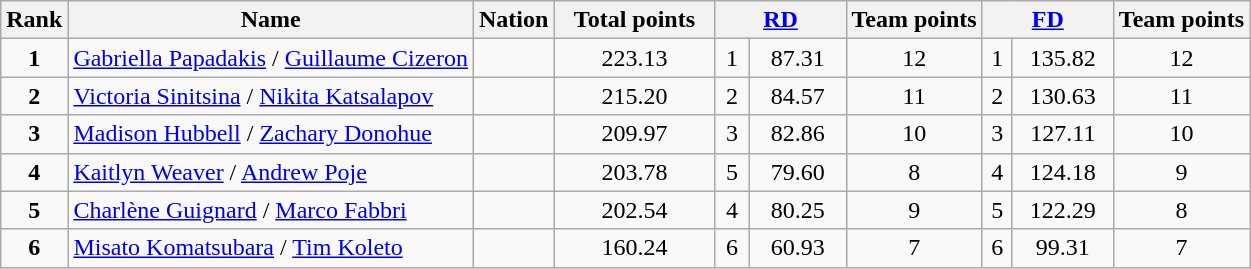<table class="wikitable sortable">
<tr>
<th>Rank</th>
<th>Name</th>
<th>Nation</th>
<th width="100">Total points</th>
<th width="80" colspan="2"><a href='#'>RD</a></th>
<th>Team points</th>
<th width="80" colspan="2"><a href='#'>FD</a></th>
<th>Team points</th>
</tr>
<tr>
<td style="text-align: center;"><strong>1</strong></td>
<td><a href='#'>Gabriella Papadakis</a> / <a href='#'>Guillaume Cizeron</a></td>
<td></td>
<td style="text-align: center;">223.13</td>
<td style="text-align: center;">1</td>
<td style="text-align: center;">87.31</td>
<td style="text-align: center;">12</td>
<td style="text-align: center;">1</td>
<td style="text-align: center;">135.82</td>
<td style="text-align: center;">12</td>
</tr>
<tr>
<td style="text-align: center;"><strong>2</strong></td>
<td><a href='#'>Victoria Sinitsina</a> / <a href='#'>Nikita Katsalapov</a></td>
<td></td>
<td style="text-align: center;">215.20</td>
<td style="text-align: center;">2</td>
<td style="text-align: center;">84.57</td>
<td style="text-align: center;">11</td>
<td style="text-align: center;">2</td>
<td style="text-align: center;">130.63</td>
<td style="text-align: center;">11</td>
</tr>
<tr>
<td style="text-align: center;"><strong>3</strong></td>
<td><a href='#'>Madison Hubbell</a> / <a href='#'>Zachary Donohue</a></td>
<td></td>
<td style="text-align: center;">209.97</td>
<td style="text-align: center;">3</td>
<td style="text-align: center;">82.86</td>
<td style="text-align: center;">10</td>
<td style="text-align: center;">3</td>
<td style="text-align: center;">127.11</td>
<td style="text-align: center;">10</td>
</tr>
<tr>
<td style="text-align: center;"><strong>4</strong></td>
<td><a href='#'>Kaitlyn Weaver</a> / <a href='#'>Andrew Poje</a></td>
<td></td>
<td style="text-align: center;">203.78</td>
<td style="text-align: center;">5</td>
<td style="text-align: center;">79.60</td>
<td style="text-align: center;">8</td>
<td style="text-align: center;">4</td>
<td style="text-align: center;">124.18</td>
<td style="text-align: center;">9</td>
</tr>
<tr>
<td style="text-align: center;"><strong>5</strong></td>
<td><a href='#'>Charlène Guignard</a> / <a href='#'>Marco Fabbri</a></td>
<td></td>
<td style="text-align: center;">202.54</td>
<td style="text-align: center;">4</td>
<td style="text-align: center;">80.25</td>
<td style="text-align: center;">9</td>
<td style="text-align: center;">5</td>
<td style="text-align: center;">122.29</td>
<td style="text-align: center;">8</td>
</tr>
<tr>
<td style="text-align: center;"><strong>6</strong></td>
<td><a href='#'>Misato Komatsubara</a> / <a href='#'>Tim Koleto</a></td>
<td></td>
<td style="text-align: center;">160.24</td>
<td style="text-align: center;">6</td>
<td style="text-align: center;">60.93</td>
<td style="text-align: center;">7</td>
<td style="text-align: center;">6</td>
<td style="text-align: center;">99.31</td>
<td style="text-align: center;">7</td>
</tr>
</table>
